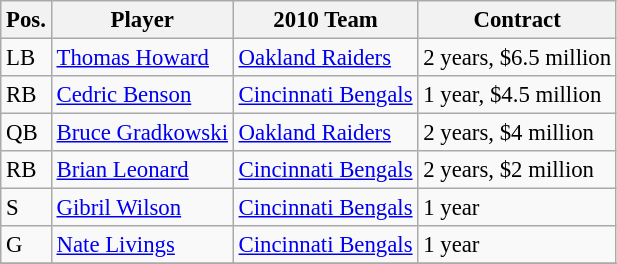<table class="wikitable" style="font-size: 95%; text-align: left;">
<tr>
<th>Pos.</th>
<th>Player</th>
<th>2010 Team</th>
<th>Contract</th>
</tr>
<tr>
<td>LB</td>
<td><a href='#'>Thomas Howard</a></td>
<td><a href='#'>Oakland Raiders</a></td>
<td>2 years, $6.5 million</td>
</tr>
<tr>
<td>RB</td>
<td><a href='#'>Cedric Benson</a></td>
<td><a href='#'>Cincinnati Bengals</a></td>
<td>1 year, $4.5 million</td>
</tr>
<tr>
<td>QB</td>
<td><a href='#'>Bruce Gradkowski</a></td>
<td><a href='#'>Oakland Raiders</a></td>
<td>2 years, $4 million</td>
</tr>
<tr>
<td>RB</td>
<td><a href='#'>Brian Leonard</a></td>
<td><a href='#'>Cincinnati Bengals</a></td>
<td>2 years, $2 million</td>
</tr>
<tr>
<td>S</td>
<td><a href='#'>Gibril Wilson</a></td>
<td><a href='#'>Cincinnati Bengals</a></td>
<td>1 year</td>
</tr>
<tr>
<td>G</td>
<td><a href='#'>Nate Livings</a></td>
<td><a href='#'>Cincinnati Bengals</a></td>
<td>1 year</td>
</tr>
<tr>
</tr>
</table>
